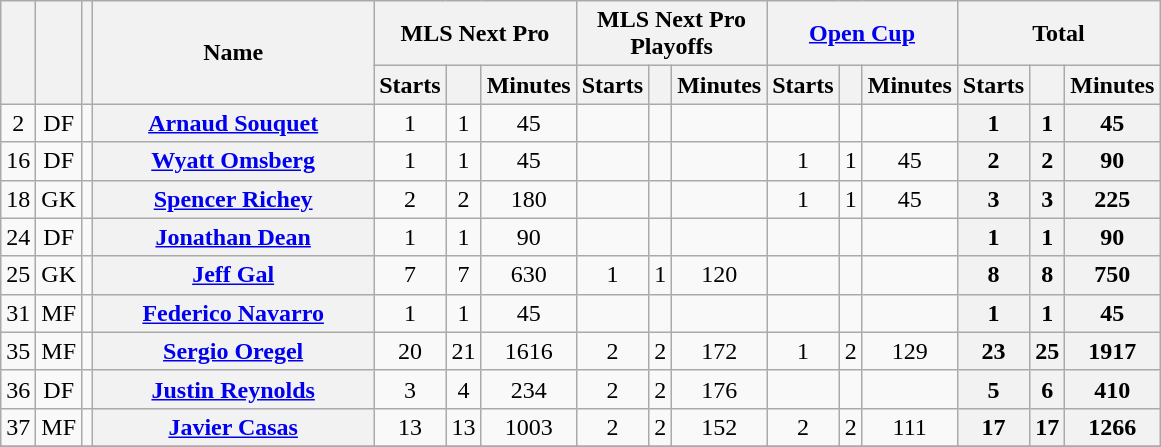<table class="wikitable sortable" style="text-align:center">
<tr>
<th rowspan="2"></th>
<th rowspan="2"></th>
<th rowspan="2"></th>
<th rowspan="2" style="width:180px;">Name</th>
<th colspan="3" style="width:87px;">MLS Next Pro</th>
<th colspan="3" style="width:87px;">MLS Next Pro Playoffs</th>
<th colspan="3" style="width:87px;"><a href='#'>Open Cup</a></th>
<th colspan="3" style="width:87px;">Total</th>
</tr>
<tr>
<th>Starts</th>
<th></th>
<th>Minutes</th>
<th>Starts</th>
<th></th>
<th>Minutes</th>
<th>Starts</th>
<th></th>
<th>Minutes</th>
<th>Starts</th>
<th></th>
<th>Minutes</th>
</tr>
<tr>
<td>2</td>
<td>DF</td>
<td></td>
<th><a href='#'>Arnaud Souquet</a><br></th>
<td>1</td>
<td>1</td>
<td>45<br></td>
<td></td>
<td></td>
<td><br></td>
<td></td>
<td></td>
<td><br></td>
<th>1</th>
<th>1</th>
<th>45</th>
</tr>
<tr>
<td>16</td>
<td>DF</td>
<td></td>
<th><a href='#'>Wyatt Omsberg</a><br></th>
<td>1</td>
<td>1</td>
<td>45<br></td>
<td></td>
<td></td>
<td><br></td>
<td>1</td>
<td>1</td>
<td>45<br></td>
<th>2</th>
<th>2</th>
<th>90</th>
</tr>
<tr>
<td>18</td>
<td>GK</td>
<td></td>
<th><a href='#'>Spencer Richey</a><br></th>
<td>2</td>
<td>2</td>
<td>180<br></td>
<td></td>
<td></td>
<td><br></td>
<td>1</td>
<td>1</td>
<td>45<br></td>
<th>3</th>
<th>3</th>
<th>225</th>
</tr>
<tr>
<td>24</td>
<td>DF</td>
<td></td>
<th><a href='#'>Jonathan Dean</a><br></th>
<td>1</td>
<td>1</td>
<td>90<br></td>
<td></td>
<td></td>
<td><br></td>
<td></td>
<td></td>
<td><br></td>
<th>1</th>
<th>1</th>
<th>90</th>
</tr>
<tr>
<td>25</td>
<td>GK</td>
<td></td>
<th><a href='#'>Jeff Gal</a><br></th>
<td>7</td>
<td>7</td>
<td>630<br></td>
<td>1</td>
<td>1</td>
<td>120<br></td>
<td></td>
<td></td>
<td><br></td>
<th>8</th>
<th>8</th>
<th>750</th>
</tr>
<tr>
<td>31</td>
<td>MF</td>
<td></td>
<th><a href='#'>Federico Navarro</a><br></th>
<td>1</td>
<td>1</td>
<td>45<br></td>
<td></td>
<td></td>
<td><br></td>
<td></td>
<td></td>
<td><br></td>
<th>1</th>
<th>1</th>
<th>45</th>
</tr>
<tr>
<td>35</td>
<td>MF</td>
<td></td>
<th><a href='#'>Sergio Oregel</a><br></th>
<td>20</td>
<td>21</td>
<td>1616<br></td>
<td>2</td>
<td>2</td>
<td>172<br></td>
<td>1</td>
<td>2</td>
<td>129<br></td>
<th>23</th>
<th>25</th>
<th>1917</th>
</tr>
<tr>
<td>36</td>
<td>DF</td>
<td></td>
<th><a href='#'>Justin Reynolds</a><br></th>
<td>3</td>
<td>4</td>
<td>234<br></td>
<td>2</td>
<td>2</td>
<td>176<br></td>
<td></td>
<td></td>
<td><br></td>
<th>5</th>
<th>6</th>
<th>410</th>
</tr>
<tr>
<td>37</td>
<td>MF</td>
<td></td>
<th><a href='#'>Javier Casas</a><br></th>
<td>13</td>
<td>13</td>
<td>1003<br></td>
<td>2</td>
<td>2</td>
<td>152<br></td>
<td>2</td>
<td>2</td>
<td>111<br></td>
<th>17</th>
<th>17</th>
<th>1266</th>
</tr>
<tr>
</tr>
</table>
